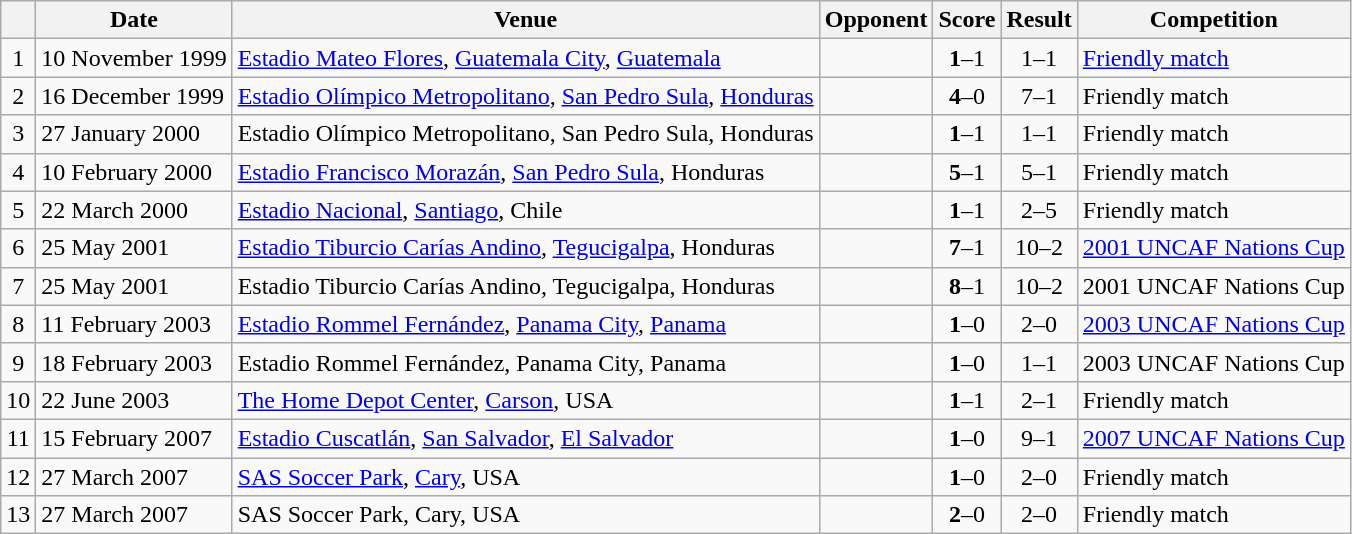<table class="wikitable">
<tr>
<th></th>
<th>Date</th>
<th>Venue</th>
<th>Opponent</th>
<th>Score</th>
<th>Result</th>
<th>Competition</th>
</tr>
<tr>
<td align="center">1</td>
<td>10 November 1999</td>
<td><a href='#'>Estadio Mateo Flores</a>, <a href='#'>Guatemala City</a>, <a href='#'>Guatemala</a></td>
<td></td>
<td align="center"><strong>1</strong>–1</td>
<td align="center">1–1</td>
<td><a href='#'>Friendly match</a></td>
</tr>
<tr>
<td align="center">2</td>
<td>16 December 1999</td>
<td><a href='#'>Estadio Olímpico Metropolitano</a>, <a href='#'>San Pedro Sula</a>, <a href='#'>Honduras</a></td>
<td></td>
<td align="center"><strong>4</strong>–0</td>
<td align="center">7–1</td>
<td>Friendly match</td>
</tr>
<tr>
<td align="center">3</td>
<td>27 January 2000</td>
<td>Estadio Olímpico Metropolitano, San Pedro Sula, Honduras</td>
<td></td>
<td align="center"><strong>1</strong>–1</td>
<td align="center">1–1</td>
<td>Friendly match</td>
</tr>
<tr>
<td align="center">4</td>
<td>10 February 2000</td>
<td><a href='#'>Estadio Francisco Morazán</a>, <a href='#'>San Pedro Sula</a>, Honduras</td>
<td></td>
<td align="center"><strong>5</strong>–1</td>
<td align="center">5–1</td>
<td>Friendly match</td>
</tr>
<tr>
<td align="center">5</td>
<td>22 March 2000</td>
<td><a href='#'>Estadio Nacional</a>, <a href='#'>Santiago</a>, Chile</td>
<td></td>
<td align="center"><strong>1</strong>–1</td>
<td align="center">2–5</td>
<td>Friendly match</td>
</tr>
<tr>
<td align="center">6</td>
<td>25 May 2001</td>
<td><a href='#'>Estadio Tiburcio Carías Andino</a>, <a href='#'>Tegucigalpa</a>, Honduras</td>
<td></td>
<td align="center"><strong>7</strong>–1</td>
<td align="center">10–2</td>
<td><a href='#'>2001 UNCAF Nations Cup</a></td>
</tr>
<tr>
<td align="center">7</td>
<td>25 May 2001</td>
<td>Estadio Tiburcio Carías Andino, Tegucigalpa, Honduras</td>
<td></td>
<td align="center"><strong>8</strong>–1</td>
<td align="center">10–2</td>
<td>2001 UNCAF Nations Cup</td>
</tr>
<tr>
<td align="center">8</td>
<td>11 February 2003</td>
<td><a href='#'>Estadio Rommel Fernández</a>, <a href='#'>Panama City</a>, <a href='#'>Panama</a></td>
<td></td>
<td align="center"><strong>1</strong>–0</td>
<td align="center">2–0</td>
<td><a href='#'>2003 UNCAF Nations Cup</a></td>
</tr>
<tr>
<td align="center">9</td>
<td>18 February 2003</td>
<td>Estadio Rommel Fernández, Panama City, Panama</td>
<td></td>
<td align="center"><strong>1</strong>–0</td>
<td align="center">1–1</td>
<td>2003 UNCAF Nations Cup</td>
</tr>
<tr>
<td align="center">10</td>
<td>22 June 2003</td>
<td><a href='#'>The Home Depot Center</a>, <a href='#'>Carson</a>, USA</td>
<td></td>
<td align="center"><strong>1</strong>–1</td>
<td align="center">2–1</td>
<td>Friendly match</td>
</tr>
<tr>
<td align="center">11</td>
<td>15 February 2007</td>
<td><a href='#'>Estadio Cuscatlán</a>, <a href='#'>San Salvador</a>, <a href='#'>El Salvador</a></td>
<td></td>
<td align="center"><strong>1</strong>–0</td>
<td align="center">9–1</td>
<td><a href='#'>2007 UNCAF Nations Cup</a></td>
</tr>
<tr>
<td align="center">12</td>
<td>27 March 2007</td>
<td><a href='#'>SAS Soccer Park</a>, <a href='#'>Cary</a>, USA</td>
<td></td>
<td align="center"><strong>1</strong>–0</td>
<td align="center">2–0</td>
<td>Friendly match</td>
</tr>
<tr>
<td align="center">13</td>
<td>27 March 2007</td>
<td>SAS Soccer Park, Cary, USA</td>
<td></td>
<td align="center"><strong>2</strong>–0</td>
<td align="center">2–0</td>
<td>Friendly match</td>
</tr>
</table>
